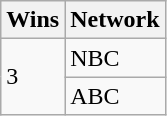<table class="wikitable">
<tr>
<th>Wins</th>
<th>Network</th>
</tr>
<tr>
<td rowspan="2">3</td>
<td>NBC</td>
</tr>
<tr>
<td>ABC</td>
</tr>
</table>
